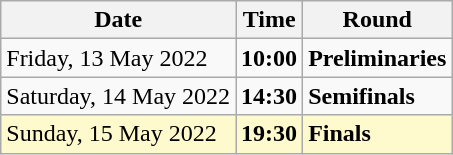<table class="wikitable">
<tr>
<th>Date</th>
<th>Time</th>
<th>Round</th>
</tr>
<tr>
<td>Friday, 13 May 2022</td>
<td><strong>10:00</strong></td>
<td><strong>Preliminaries</strong></td>
</tr>
<tr>
<td>Saturday, 14 May 2022</td>
<td><strong>14:30</strong></td>
<td><strong>Semifinals</strong></td>
</tr>
<tr style="background:lemonchiffon;">
<td>Sunday, 15 May 2022</td>
<td><strong>19:30</strong></td>
<td><strong>Finals</strong></td>
</tr>
</table>
